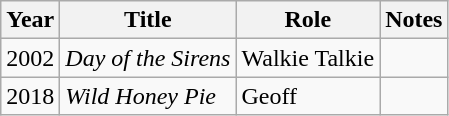<table class="wikitable sortable">
<tr>
<th>Year</th>
<th>Title</th>
<th>Role</th>
<th class="unsortable">Notes</th>
</tr>
<tr>
<td>2002</td>
<td><em>Day of the Sirens</em></td>
<td>Walkie Talkie</td>
<td></td>
</tr>
<tr>
<td>2018</td>
<td><em>Wild Honey Pie</em></td>
<td>Geoff</td>
<td></td>
</tr>
</table>
